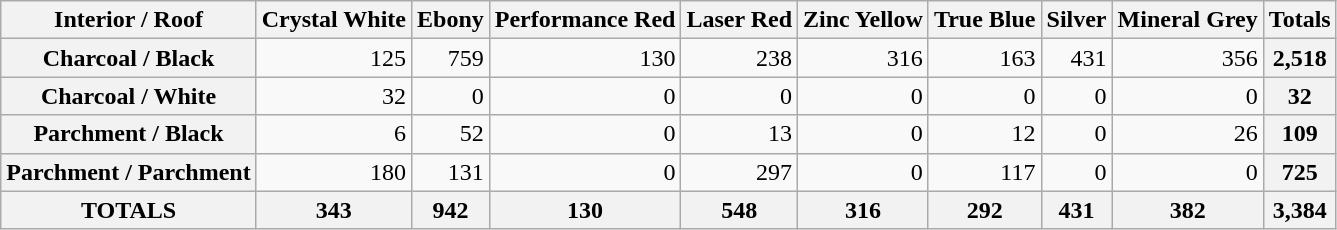<table class=wikitable>
<tr>
<th>Interior / Roof</th>
<th>Crystal White</th>
<th>Ebony</th>
<th>Performance Red</th>
<th>Laser Red</th>
<th>Zinc Yellow</th>
<th>True Blue</th>
<th>Silver</th>
<th>Mineral Grey</th>
<th>Totals</th>
</tr>
<tr>
<th>Charcoal / Black</th>
<td align=right>125</td>
<td align=right>759</td>
<td align=right>130</td>
<td align=right>238</td>
<td align=right>316</td>
<td align=right>163</td>
<td align=right>431</td>
<td align=right>356</td>
<th>2,518</th>
</tr>
<tr>
<th>Charcoal / White</th>
<td align=right>32</td>
<td align=right>0</td>
<td align=right>0</td>
<td align=right>0</td>
<td align=right>0</td>
<td align=right>0</td>
<td align=right>0</td>
<td align=right>0</td>
<th>32</th>
</tr>
<tr>
<th>Parchment / Black</th>
<td align=right>6</td>
<td align=right>52</td>
<td align=right>0</td>
<td align=right>13</td>
<td align=right>0</td>
<td align=right>12</td>
<td align=right>0</td>
<td align=right>26</td>
<th>109</th>
</tr>
<tr>
<th>Parchment / Parchment</th>
<td align=right>180</td>
<td align=right>131</td>
<td align=right>0</td>
<td align=right>297</td>
<td align=right>0</td>
<td align=right>117</td>
<td align=right>0</td>
<td align=right>0</td>
<th>725</th>
</tr>
<tr>
<th>TOTALS</th>
<th>343</th>
<th>942</th>
<th>130</th>
<th>548</th>
<th>316</th>
<th>292</th>
<th>431</th>
<th>382</th>
<th>3,384</th>
</tr>
</table>
